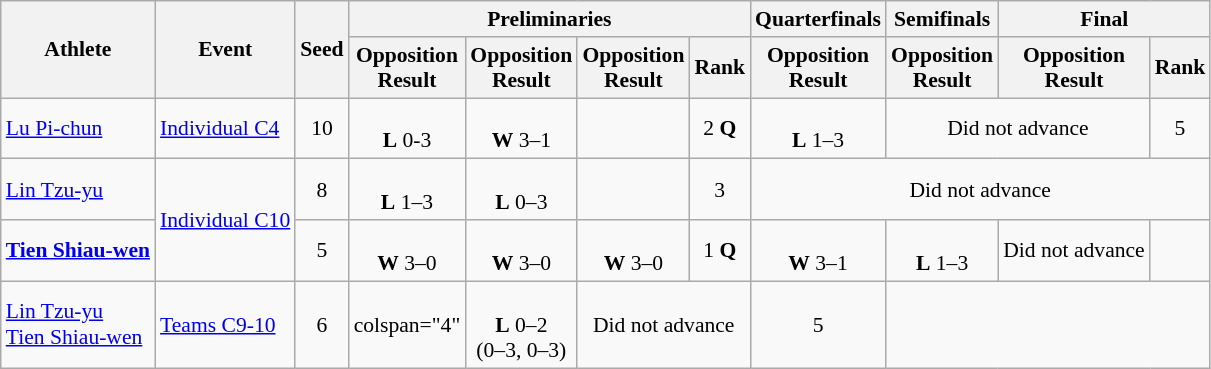<table class="wikitable" style="font-size:90%; text-align:center">
<tr>
<th rowspan="2">Athlete</th>
<th rowspan="2">Event</th>
<th rowspan="2">Seed</th>
<th colspan="4">Preliminaries</th>
<th>Quarterfinals</th>
<th>Semifinals</th>
<th colspan="2">Final</th>
</tr>
<tr>
<th>Opposition<br>Result</th>
<th>Opposition<br>Result</th>
<th>Opposition<br>Result</th>
<th>Rank</th>
<th>Opposition<br>Result</th>
<th>Opposition<br>Result</th>
<th>Opposition<br>Result</th>
<th>Rank</th>
</tr>
<tr>
<td align="left"><a href='#'>Lu Pi-chun</a></td>
<td align="left"><a href='#'>Individual C4</a></td>
<td>10</td>
<td><br> <strong>L</strong> 0-3</td>
<td><br><strong>W</strong> 3–1</td>
<td></td>
<td>2 <strong>Q</strong></td>
<td><br><strong>L</strong> 1–3</td>
<td colspan="2">Did not advance</td>
<td>5</td>
</tr>
<tr>
<td align="left"><a href='#'>Lin Tzu-yu</a></td>
<td align="left" rowspan="2"><a href='#'>Individual C10</a></td>
<td>8</td>
<td><br><strong> L</strong> 1–3</td>
<td><br><strong>L</strong> 0–3</td>
<td></td>
<td>3</td>
<td colspan="4">Did not advance</td>
</tr>
<tr>
<td align="left"><strong><a href='#'>Tien Shiau-wen</a></strong></td>
<td>5</td>
<td><br><strong>W</strong> 3–0</td>
<td><br><strong>W</strong> 3–0</td>
<td><br><strong>W</strong> 3–0</td>
<td>1 <strong>Q</strong></td>
<td><br><strong>W</strong> 3–1</td>
<td><br><strong>L</strong> 1–3</td>
<td>Did not advance</td>
<td></td>
</tr>
<tr>
<td align="left"><a href='#'>Lin Tzu-yu</a><br><a href='#'>Tien Shiau-wen</a></td>
<td align="left"><a href='#'>Teams C9-10</a></td>
<td>6</td>
<td>colspan="4" </td>
<td><br><strong>L</strong> 0–2<br>(0–3, 0–3)</td>
<td colspan="2">Did not advance</td>
<td>5</td>
</tr>
</table>
